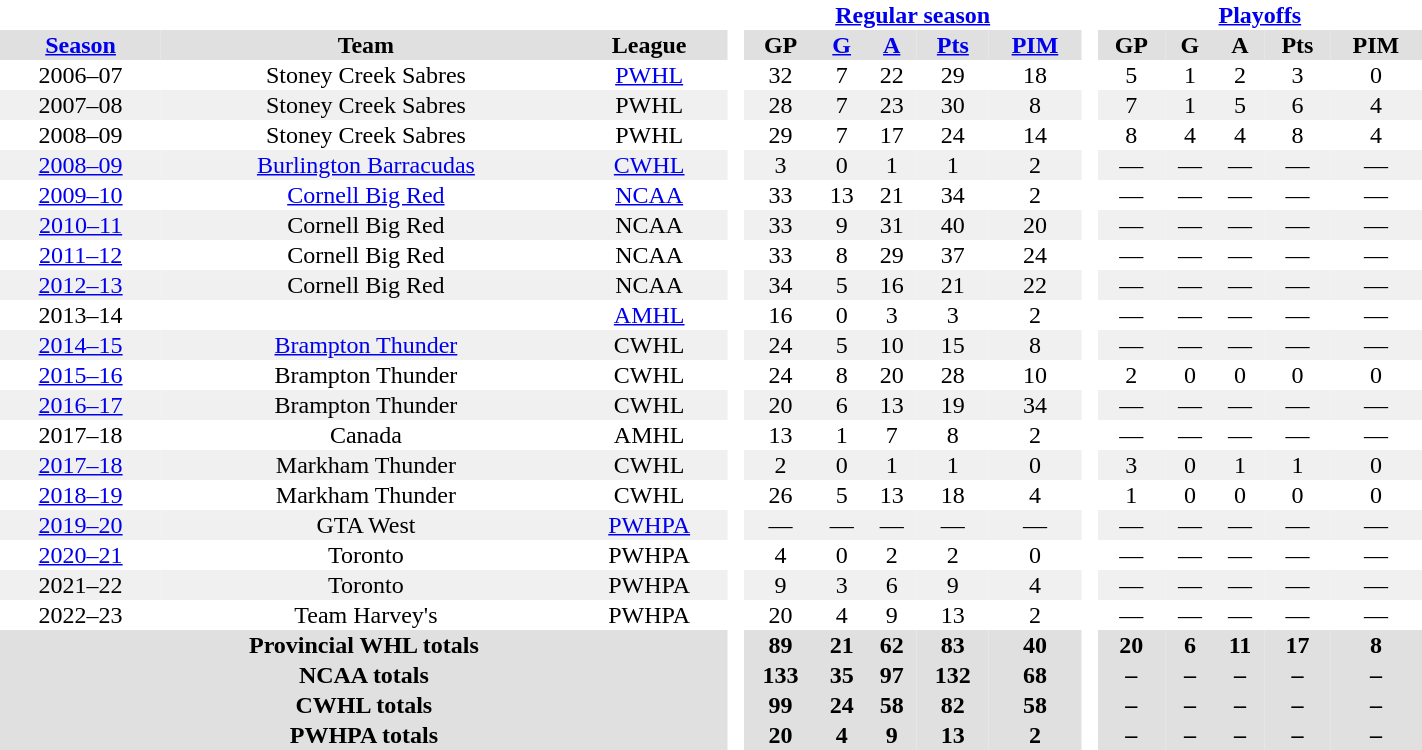<table border="0" cellpadding="1" cellspacing="0" width="75%" style="text-align:center">
<tr>
<th colspan="3" bgcolor="#ffffff"> </th>
<th rowspan="86" bgcolor="#ffffff"> </th>
<th colspan="5"><a href='#'>Regular season</a></th>
<th rowspan="86" bgcolor="#ffffff"> </th>
<th colspan="5"><a href='#'>Playoffs</a></th>
</tr>
<tr bgcolor="#e0e0e0">
<th><a href='#'>Season</a></th>
<th>Team</th>
<th>League</th>
<th>GP</th>
<th><a href='#'>G</a></th>
<th><a href='#'>A</a></th>
<th><a href='#'>Pts</a></th>
<th><a href='#'>PIM</a></th>
<th>GP</th>
<th>G</th>
<th>A</th>
<th>Pts</th>
<th>PIM</th>
</tr>
<tr>
<td>2006–07</td>
<td>Stoney Creek Sabres</td>
<td><a href='#'>PWHL</a></td>
<td>32</td>
<td>7</td>
<td>22</td>
<td>29</td>
<td>18</td>
<td>5</td>
<td>1</td>
<td>2</td>
<td>3</td>
<td>0</td>
</tr>
<tr bgcolor="#f0f0f0">
<td>2007–08</td>
<td>Stoney Creek Sabres</td>
<td>PWHL</td>
<td>28</td>
<td>7</td>
<td>23</td>
<td>30</td>
<td>8</td>
<td>7</td>
<td>1</td>
<td>5</td>
<td>6</td>
<td>4</td>
</tr>
<tr>
<td>2008–09</td>
<td>Stoney Creek Sabres</td>
<td>PWHL</td>
<td>29</td>
<td>7</td>
<td>17</td>
<td>24</td>
<td>14</td>
<td>8</td>
<td>4</td>
<td>4</td>
<td>8</td>
<td>4</td>
</tr>
<tr bgcolor="#f0f0f0">
<td><a href='#'>2008–09</a></td>
<td><a href='#'>Burlington Barracudas</a></td>
<td><a href='#'>CWHL</a></td>
<td>3</td>
<td>0</td>
<td>1</td>
<td>1</td>
<td>2</td>
<td>—</td>
<td>—</td>
<td>—</td>
<td>—</td>
<td>—</td>
</tr>
<tr>
<td><a href='#'>2009–10</a></td>
<td><a href='#'>Cornell Big Red</a></td>
<td><a href='#'>NCAA</a></td>
<td>33</td>
<td>13</td>
<td>21</td>
<td>34</td>
<td>2</td>
<td>—</td>
<td>—</td>
<td>—</td>
<td>—</td>
<td>—</td>
</tr>
<tr bgcolor="#f0f0f0">
<td><a href='#'>2010–11</a></td>
<td>Cornell Big Red</td>
<td>NCAA</td>
<td>33</td>
<td>9</td>
<td>31</td>
<td>40</td>
<td>20</td>
<td>—</td>
<td>—</td>
<td>—</td>
<td>—</td>
<td>—</td>
</tr>
<tr>
<td><a href='#'>2011–12</a></td>
<td>Cornell Big Red</td>
<td>NCAA</td>
<td>33</td>
<td>8</td>
<td>29</td>
<td>37</td>
<td>24</td>
<td>—</td>
<td>—</td>
<td>—</td>
<td>—</td>
<td>—</td>
</tr>
<tr bgcolor="#f0f0f0">
<td><a href='#'>2012–13</a></td>
<td>Cornell Big Red</td>
<td>NCAA</td>
<td>34</td>
<td>5</td>
<td>16</td>
<td>21</td>
<td>22</td>
<td>—</td>
<td>—</td>
<td>—</td>
<td>—</td>
<td>—</td>
</tr>
<tr>
<td>2013–14</td>
<td></td>
<td><a href='#'>AMHL</a></td>
<td>16</td>
<td>0</td>
<td>3</td>
<td>3</td>
<td>2</td>
<td>—</td>
<td>—</td>
<td>—</td>
<td>—</td>
<td>—</td>
</tr>
<tr bgcolor="#f0f0f0">
<td><a href='#'>2014–15</a></td>
<td><a href='#'>Brampton Thunder</a></td>
<td>CWHL</td>
<td>24</td>
<td>5</td>
<td>10</td>
<td>15</td>
<td>8</td>
<td>—</td>
<td>—</td>
<td>—</td>
<td>—</td>
<td>—</td>
</tr>
<tr>
<td><a href='#'>2015–16</a></td>
<td>Brampton Thunder</td>
<td>CWHL</td>
<td>24</td>
<td>8</td>
<td>20</td>
<td>28</td>
<td>10</td>
<td>2</td>
<td>0</td>
<td>0</td>
<td>0</td>
<td>0</td>
</tr>
<tr bgcolor="#f0f0f0">
<td><a href='#'>2016–17</a></td>
<td>Brampton Thunder</td>
<td>CWHL</td>
<td>20</td>
<td>6</td>
<td>13</td>
<td>19</td>
<td>34</td>
<td>—</td>
<td>—</td>
<td>—</td>
<td>—</td>
<td>—</td>
</tr>
<tr>
<td>2017–18</td>
<td>Canada</td>
<td>AMHL</td>
<td>13</td>
<td>1</td>
<td>7</td>
<td>8</td>
<td>2</td>
<td>—</td>
<td>—</td>
<td>—</td>
<td>—</td>
<td>—</td>
</tr>
<tr bgcolor="#f0f0f0">
<td><a href='#'>2017–18</a></td>
<td>Markham Thunder</td>
<td>CWHL</td>
<td>2</td>
<td>0</td>
<td>1</td>
<td>1</td>
<td>0</td>
<td>3</td>
<td>0</td>
<td>1</td>
<td>1</td>
<td>0</td>
</tr>
<tr>
<td><a href='#'>2018–19</a></td>
<td>Markham Thunder</td>
<td>CWHL</td>
<td>26</td>
<td>5</td>
<td>13</td>
<td>18</td>
<td>4</td>
<td>1</td>
<td>0</td>
<td>0</td>
<td>0</td>
<td>0</td>
</tr>
<tr bgcolor="#f0f0f0">
<td><a href='#'>2019–20</a></td>
<td>GTA West</td>
<td><a href='#'>PWHPA</a></td>
<td>—</td>
<td>—</td>
<td>—</td>
<td>—</td>
<td>—</td>
<td>—</td>
<td>—</td>
<td>—</td>
<td>—</td>
<td>—</td>
</tr>
<tr>
<td><a href='#'>2020–21</a></td>
<td>Toronto</td>
<td>PWHPA</td>
<td>4</td>
<td>0</td>
<td>2</td>
<td>2</td>
<td>0</td>
<td>—</td>
<td>—</td>
<td>—</td>
<td>—</td>
<td>—</td>
</tr>
<tr bgcolor="#f0f0f0">
<td>2021–22</td>
<td>Toronto</td>
<td>PWHPA</td>
<td>9</td>
<td>3</td>
<td>6</td>
<td>9</td>
<td>4</td>
<td>—</td>
<td>—</td>
<td>—</td>
<td>—</td>
<td>—</td>
</tr>
<tr>
<td>2022–23</td>
<td>Team Harvey's</td>
<td>PWHPA</td>
<td>20</td>
<td>4</td>
<td>9</td>
<td>13</td>
<td>2</td>
<td>—</td>
<td>—</td>
<td>—</td>
<td>—</td>
<td>—</td>
</tr>
<tr bgcolor="#e0e0e0">
<th colspan="3">Provincial WHL totals</th>
<th>89</th>
<th>21</th>
<th>62</th>
<th>83</th>
<th>40</th>
<th>20</th>
<th>6</th>
<th>11</th>
<th>17</th>
<th>8</th>
</tr>
<tr bgcolor="#e0e0e0">
<th colspan="3">NCAA totals</th>
<th>133</th>
<th>35</th>
<th>97</th>
<th>132</th>
<th>68</th>
<th>–</th>
<th>–</th>
<th>–</th>
<th>–</th>
<th>–</th>
</tr>
<tr bgcolor="#e0e0e0">
<th colspan="3">CWHL totals</th>
<th>99</th>
<th>24</th>
<th>58</th>
<th>82</th>
<th>58</th>
<th>–</th>
<th>–</th>
<th>–</th>
<th>–</th>
<th>–</th>
</tr>
<tr bgcolor="#e0e0e0">
<th colspan="3">PWHPA totals</th>
<th>20</th>
<th>4</th>
<th>9</th>
<th>13</th>
<th>2</th>
<th>–</th>
<th>–</th>
<th>–</th>
<th>–</th>
<th>–</th>
</tr>
</table>
